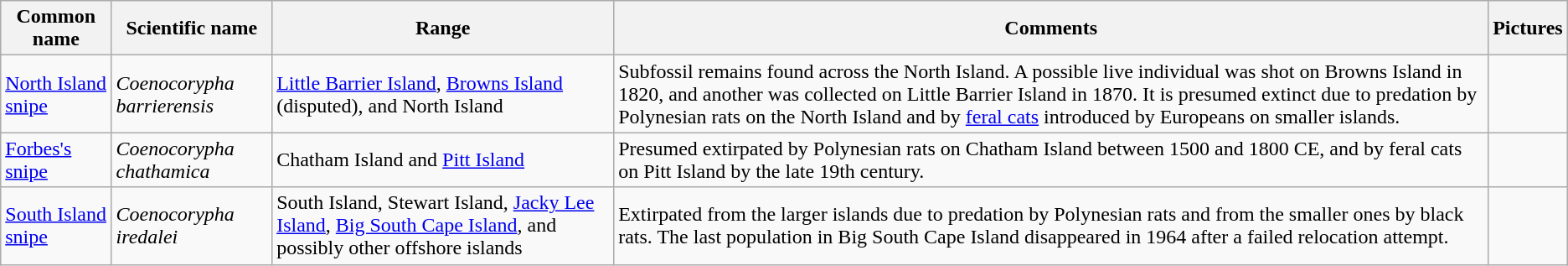<table class="wikitable sortable">
<tr>
<th>Common name</th>
<th>Scientific name</th>
<th>Range</th>
<th class="unsortable">Comments</th>
<th class="unsortable">Pictures</th>
</tr>
<tr>
<td><a href='#'>North Island snipe</a></td>
<td><em>Coenocorypha barrierensis</em></td>
<td><a href='#'>Little Barrier Island</a>, <a href='#'>Browns Island</a> (disputed), and North Island</td>
<td>Subfossil remains found across the North Island. A possible live individual was shot on Browns Island in 1820, and another was collected on Little Barrier Island in 1870. It is presumed extinct due to predation by Polynesian rats on the North Island and by <a href='#'>feral cats</a> introduced by Europeans on smaller islands.</td>
<td></td>
</tr>
<tr>
<td><a href='#'>Forbes's snipe</a></td>
<td><em>Coenocorypha chathamica</em></td>
<td>Chatham Island and <a href='#'>Pitt Island</a></td>
<td>Presumed extirpated by Polynesian rats on Chatham Island between 1500 and 1800 CE, and by feral cats on Pitt Island by the late 19th century.</td>
<td></td>
</tr>
<tr>
<td><a href='#'>South Island snipe</a></td>
<td><em>Coenocorypha iredalei</em></td>
<td>South Island, Stewart Island, <a href='#'>Jacky Lee Island</a>, <a href='#'>Big South Cape Island</a>, and possibly other offshore islands</td>
<td>Extirpated from the larger islands due to predation by Polynesian rats and from the smaller ones by black rats. The last population in Big South Cape Island disappeared in 1964 after a failed relocation attempt.</td>
<td></td>
</tr>
</table>
